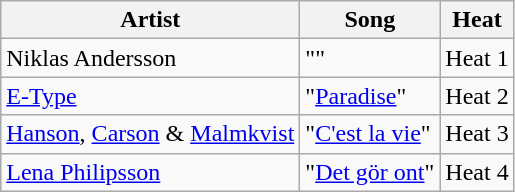<table class="wikitable">
<tr>
<th>Artist</th>
<th>Song</th>
<th>Heat</th>
</tr>
<tr>
<td>Niklas Andersson</td>
<td>""</td>
<td>Heat 1</td>
</tr>
<tr>
<td><a href='#'>E-Type</a></td>
<td>"<a href='#'>Paradise</a>"</td>
<td>Heat 2</td>
</tr>
<tr>
<td><a href='#'>Hanson</a>, <a href='#'>Carson</a> & <a href='#'>Malmkvist</a></td>
<td>"<a href='#'><span>C'est la vie</span></a>"</td>
<td>Heat 3</td>
</tr>
<tr>
<td><a href='#'>Lena Philipsson</a></td>
<td>"<a href='#'><span>Det gör ont</span></a>"</td>
<td>Heat 4</td>
</tr>
</table>
